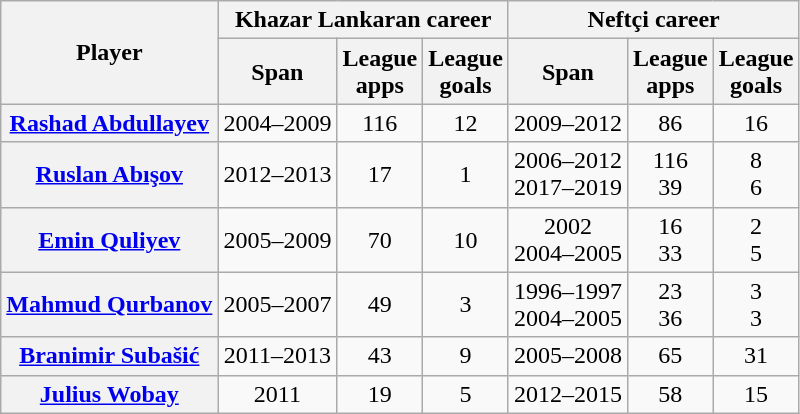<table class="wikitable plainrowheaders" style="text-align:center">
<tr>
<th rowspan="2" scope="col">Player</th>
<th colspan="3" scope="col">Khazar Lankaran career</th>
<th colspan="3" scope="col">Neftçi career</th>
</tr>
<tr>
<th scope="col">Span</th>
<th scope="col">League<br>apps</th>
<th scope="col">League<br>goals</th>
<th scope="col">Span</th>
<th scope="col">League<br>apps</th>
<th scope="col">League<br>goals</th>
</tr>
<tr>
<th scope="row" align="left"> <a href='#'>Rashad Abdullayev</a></th>
<td>2004–2009</td>
<td>116</td>
<td>12</td>
<td>2009–2012</td>
<td>86</td>
<td>16</td>
</tr>
<tr>
<th scope="row" align="left"> <a href='#'>Ruslan Abışov</a></th>
<td>2012–2013</td>
<td>17</td>
<td>1</td>
<td>2006–2012<br>2017–2019</td>
<td>116<br>39</td>
<td>8<br>6</td>
</tr>
<tr>
<th scope="row" align="left"> <a href='#'>Emin Quliyev</a></th>
<td>2005–2009</td>
<td>70</td>
<td>10</td>
<td>2002<br>2004–2005</td>
<td>16<br>33</td>
<td>2<br>5</td>
</tr>
<tr>
<th scope="row" align="left"> <a href='#'>Mahmud Qurbanov</a></th>
<td>2005–2007</td>
<td>49</td>
<td>3</td>
<td>1996–1997<br>2004–2005</td>
<td>23<br>36</td>
<td>3<br>3</td>
</tr>
<tr>
<th scope="row" align="left"> <a href='#'>Branimir Subašić</a></th>
<td>2011–2013</td>
<td>43</td>
<td>9</td>
<td>2005–2008</td>
<td>65</td>
<td>31</td>
</tr>
<tr>
<th scope="row" align="left"> <a href='#'>Julius Wobay</a></th>
<td>2011</td>
<td>19</td>
<td>5</td>
<td>2012–2015</td>
<td>58</td>
<td>15</td>
</tr>
</table>
